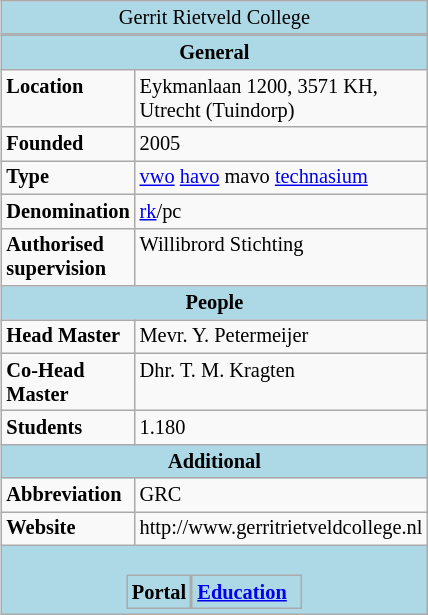<table class="wikitable toccolours vatop infobox" cellpadding="1" cellspacing="1" style="float: right; clear: right; width: 270px; padding: 0px; margin: 0px 0px 10px 1em; font-size: 85%;">
<tr>
<td colspan="3" align="center" id="7" style="background-color:#ADD8E6; color:#000000;"><div>Gerrit Rietveld College</div></td>
</tr>
<tr id="10">
<td colspan="3" align="center" id="11" style="padding:0;"></td>
</tr>
<tr id="12">
<td colspan="3" align="center" id="13" style="background-color:#ADD8E6; color:#000000;"><strong>General</strong></td>
</tr>
<tr id="15">
<td id="16" style="font-weight:bold;">Location</td>
<td colspan="2" id="18">Eykmanlaan 1200, 3571 KH, Utrecht (Tuindorp)</td>
</tr>
<tr id="20">
<td id="21" style="font-weight:bold;">Founded</td>
<td colspan="2" id="23">2005</td>
</tr>
<tr id="25">
<td id="26" style="font-weight:bold;">Type</td>
<td colspan="2" id="28"><a href='#'>vwo</a> <a href='#'>havo</a> mavo <a href='#'>technasium</a></td>
</tr>
<tr id="34">
<td id="35" style="font-weight:bold;">Denomination</td>
<td colspan="2" id="37"><a href='#'>rk</a>/pc</td>
</tr>
<tr id="41">
<td id="42" style="font-weight:bold;">Authorised supervision</td>
<td colspan="2" id="44">Willibrord Stichting</td>
</tr>
<tr id="47">
<td colspan="3" align="center" id="48" style="background-color:#ADD8E6; color:#000000;"><strong>People</strong></td>
</tr>
<tr id="50">
<td id="51" style="font-weight:bold;">Head Master</td>
<td colspan="2" id="53">Mevr. Y. Petermeijer</td>
</tr>
<tr id="56">
<td id="57" style="font-weight:bold;">Co-Head Master</td>
<td colspan="2" id="59">Dhr. T. M. Kragten</td>
</tr>
<tr id="62">
<td id="63" style="font-weight:bold;">Students</td>
<td colspan="2" id="65">1.180</td>
</tr>
<tr id="67">
<td colspan="3" align="center" id="68" style="background-color:#ADD8E6; color:#000000;"><strong>Additional</strong></td>
</tr>
<tr id="70">
<td id="71" style="font-weight:bold;">Abbreviation</td>
<td colspan="2" id="73">GRC</td>
</tr>
<tr id="75">
<td id="76" style="font-weight:bold;">Website</td>
<td colspan="2" id="78">http://www.gerritrietveldcollege.nl</td>
</tr>
<tr id="80">
<td colspan="3" align="center" id="81" style="background-color:#ADD8E6;"><br><table align="center" cellpadding="0" cellspacing="0" id="82" style="background:transparent; color:#000000; text-align:center;">
<tr>
<td id="85" style="vertical-align:middle; text-align:center;"><strong>Portal</strong></td>
<td align="left" id="87"><strong><a href='#'>Education</a>  </strong></td>
</tr>
</table>
</td>
</tr>
</table>
